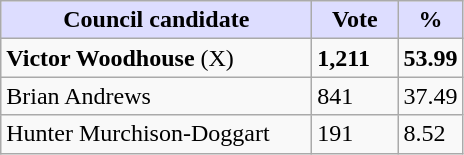<table class="wikitable">
<tr>
<th style="background:#ddf; width:200px;">Council candidate</th>
<th style="background:#ddf; width:50px;">Vote</th>
<th style="background:#ddf; width:30px;">%</th>
</tr>
<tr>
<td><strong>Victor Woodhouse</strong> (X)</td>
<td><strong>1,211</strong></td>
<td><strong>53.99</strong></td>
</tr>
<tr>
<td>Brian Andrews</td>
<td>841</td>
<td>37.49</td>
</tr>
<tr>
<td>Hunter Murchison-Doggart</td>
<td>191</td>
<td>8.52</td>
</tr>
</table>
